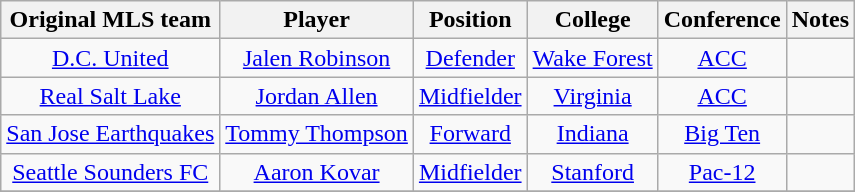<table class="wikitable sortable" style="text-align:center">
<tr>
<th>Original MLS team</th>
<th>Player</th>
<th>Position</th>
<th>College</th>
<th>Conference</th>
<th>Notes</th>
</tr>
<tr>
<td><a href='#'>D.C. United</a></td>
<td><a href='#'>Jalen Robinson</a></td>
<td><a href='#'>Defender</a></td>
<td><a href='#'>Wake Forest</a></td>
<td><a href='#'>ACC</a></td>
<td></td>
</tr>
<tr>
<td><a href='#'>Real Salt Lake</a></td>
<td><a href='#'>Jordan Allen</a></td>
<td><a href='#'>Midfielder</a></td>
<td><a href='#'>Virginia</a></td>
<td><a href='#'>ACC</a></td>
<td></td>
</tr>
<tr>
<td><a href='#'>San Jose Earthquakes</a></td>
<td><a href='#'>Tommy Thompson</a></td>
<td><a href='#'>Forward</a></td>
<td><a href='#'>Indiana</a></td>
<td><a href='#'>Big Ten</a></td>
<td></td>
</tr>
<tr>
<td><a href='#'>Seattle Sounders FC</a></td>
<td><a href='#'>Aaron Kovar</a></td>
<td><a href='#'>Midfielder</a></td>
<td><a href='#'>Stanford</a></td>
<td><a href='#'>Pac-12</a></td>
<td></td>
</tr>
<tr>
</tr>
</table>
